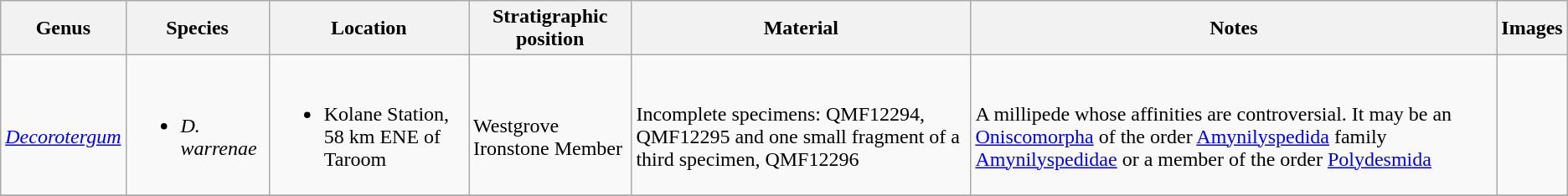<table class = "wikitable">
<tr>
<th>Genus</th>
<th>Species</th>
<th>Location</th>
<th>Stratigraphic position</th>
<th>Material</th>
<th>Notes</th>
<th>Images</th>
</tr>
<tr>
<td><br><em><a href='#'>Decorotergum</a></em></td>
<td><br><ul><li><em>D. warrenae</em></li></ul></td>
<td><br><ul><li>Kolane Station, 58 km ENE of Taroom</li></ul></td>
<td><br>Westgrove Ironstone Member</td>
<td><br>Incomplete specimens: QMF12294, QMF12295 and one small fragment of a third specimen, QMF12296</td>
<td><br>A millipede whose affinities are controversial. It may be an <a href='#'>Oniscomorpha</a> of the order <a href='#'>Amynilyspedida</a> family <a href='#'>Amynilyspedidae</a> or a member of the order <a href='#'>Polydesmida</a></td>
<td><br></td>
</tr>
<tr>
</tr>
</table>
